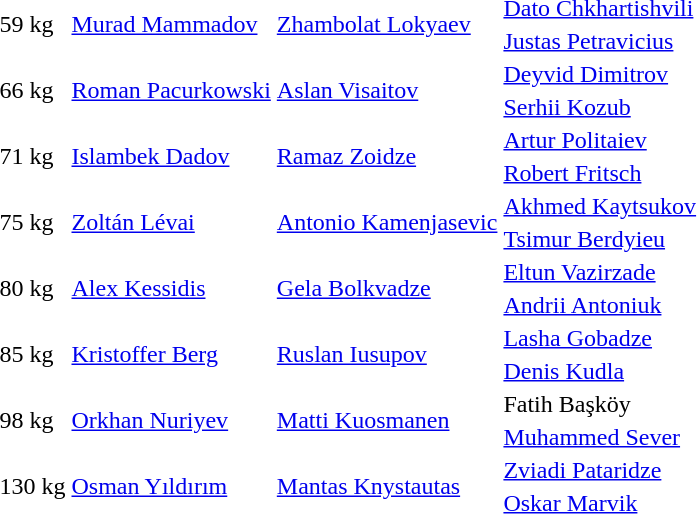<table>
<tr>
<td rowspan=2>59 kg</td>
<td rowspan=2> <a href='#'>Murad Mammadov</a></td>
<td rowspan=2> <a href='#'>Zhambolat Lokyaev</a></td>
<td> <a href='#'>Dato Chkhartishvili</a></td>
</tr>
<tr>
<td> <a href='#'>Justas Petravicius</a></td>
</tr>
<tr>
<td rowspan=2>66 kg</td>
<td rowspan=2> <a href='#'>Roman Pacurkowski</a></td>
<td rowspan=2> <a href='#'>Aslan Visaitov</a></td>
<td> <a href='#'>Deyvid Dimitrov</a></td>
</tr>
<tr>
<td> <a href='#'>Serhii Kozub</a></td>
</tr>
<tr>
<td rowspan=2>71 kg</td>
<td rowspan=2> <a href='#'>Islambek Dadov</a></td>
<td rowspan=2> <a href='#'>Ramaz Zoidze</a></td>
<td> <a href='#'>Artur Politaiev</a></td>
</tr>
<tr>
<td> <a href='#'>Robert Fritsch</a></td>
</tr>
<tr>
<td rowspan=2>75 kg</td>
<td rowspan=2> <a href='#'>Zoltán Lévai</a></td>
<td rowspan=2> <a href='#'>Antonio Kamenjasevic</a></td>
<td> <a href='#'>Akhmed Kaytsukov</a></td>
</tr>
<tr>
<td> <a href='#'>Tsimur Berdyieu</a></td>
</tr>
<tr>
<td rowspan=2>80 kg</td>
<td rowspan=2> <a href='#'>Alex Kessidis</a></td>
<td rowspan=2> <a href='#'>Gela Bolkvadze</a></td>
<td> <a href='#'>Eltun Vazirzade</a></td>
</tr>
<tr>
<td> <a href='#'>Andrii Antoniuk</a></td>
</tr>
<tr>
<td rowspan=2>85 kg</td>
<td rowspan=2> <a href='#'>Kristoffer Berg</a></td>
<td rowspan=2> <a href='#'>Ruslan Iusupov</a></td>
<td> <a href='#'>Lasha Gobadze</a></td>
</tr>
<tr>
<td> <a href='#'>Denis Kudla</a></td>
</tr>
<tr>
<td rowspan=2>98 kg</td>
<td rowspan=2> <a href='#'>Orkhan Nuriyev</a></td>
<td rowspan=2> <a href='#'>Matti Kuosmanen</a></td>
<td> Fatih Başköy</td>
</tr>
<tr>
<td> <a href='#'>Muhammed Sever</a></td>
</tr>
<tr>
<td rowspan=2>130 kg</td>
<td rowspan=2> <a href='#'>Osman Yıldırım</a></td>
<td rowspan=2> <a href='#'>Mantas Knystautas</a></td>
<td> <a href='#'>Zviadi Pataridze</a></td>
</tr>
<tr>
<td> <a href='#'>Oskar Marvik</a></td>
</tr>
</table>
